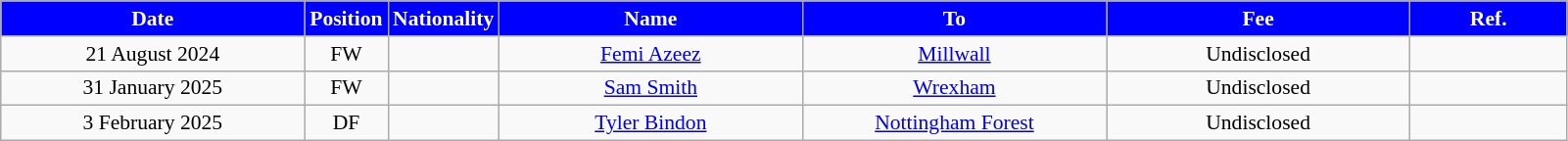<table class="wikitable"  style="text-align:center; font-size:90%; ">
<tr>
<th style="background:#00f; color:white; width:200px;">Date</th>
<th style="background:#00f; color:white; width:50px;">Position</th>
<th style="background:#00f; color:white; width:50px;">Nationality</th>
<th style="background:#00f; color:white; width:200px;">Name</th>
<th style="background:#00f; color:white; width:200px;">To</th>
<th style="background:#00f; color:white; width:200px;">Fee</th>
<th style="background:#00f; color:white; width:100px;">Ref.</th>
</tr>
<tr>
<td>21 August 2024</td>
<td>FW</td>
<td></td>
<td><a href='#'>Femi Azeez</a></td>
<td><a href='#'>Millwall</a></td>
<td>Undisclosed</td>
<td></td>
</tr>
<tr>
<td>31 January 2025</td>
<td>FW</td>
<td></td>
<td><a href='#'>Sam Smith</a></td>
<td><a href='#'>Wrexham</a></td>
<td>Undisclosed</td>
<td></td>
</tr>
<tr>
<td>3 February 2025</td>
<td>DF</td>
<td></td>
<td><a href='#'>Tyler Bindon</a></td>
<td><a href='#'>Nottingham Forest</a></td>
<td>Undisclosed</td>
<td></td>
</tr>
</table>
